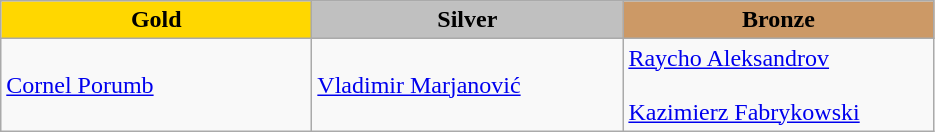<table class="wikitable" style="text-align:left">
<tr align="center">
<td width=200 bgcolor=gold><strong>Gold</strong></td>
<td width=200 bgcolor=silver><strong>Silver</strong></td>
<td width=200 bgcolor=CC9966><strong>Bronze</strong></td>
</tr>
<tr>
<td><a href='#'>Cornel Porumb</a><br><em></em></td>
<td><a href='#'>Vladimir Marjanović</a><br><em></em></td>
<td><a href='#'>Raycho Aleksandrov</a><br><em></em><br><a href='#'>Kazimierz Fabrykowski</a><br><em></em></td>
</tr>
</table>
